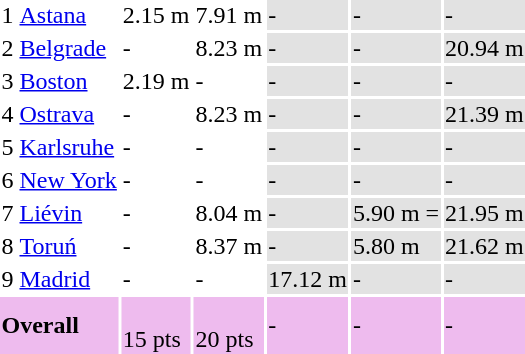<table>
<tr>
<td>1</td>
<td align=left><a href='#'>Astana</a></td>
<td>  2.15 m </td>
<td>  7.91 m </td>
<td bgcolor=#e2e2e2> -</td>
<td bgcolor=#e2e2e2> -</td>
<td bgcolor=#e2e2e2> -</td>
</tr>
<tr>
<td>2</td>
<td align=left><a href='#'>Belgrade</a></td>
<td> -</td>
<td>  8.23 m</td>
<td bgcolor=#e2e2e2> -</td>
<td bgcolor=#e2e2e2> -</td>
<td bgcolor=#e2e2e2>  20.94 m</td>
</tr>
<tr>
<td>3</td>
<td align=left><a href='#'>Boston</a></td>
<td>  2.19 m </td>
<td> -</td>
<td bgcolor=#e2e2e2> -</td>
<td bgcolor=#e2e2e2> -</td>
<td bgcolor=#e2e2e2> -</td>
</tr>
<tr>
<td>4</td>
<td align=left><a href='#'>Ostrava</a></td>
<td> -</td>
<td>  8.23 m </td>
<td bgcolor=#e2e2e2> -</td>
<td bgcolor=#e2e2e2> -</td>
<td bgcolor=#e2e2e2>  21.39 m </td>
</tr>
<tr>
<td>5</td>
<td align=left><a href='#'>Karlsruhe</a></td>
<td> -</td>
<td> -</td>
<td bgcolor=#e2e2e2> -</td>
<td bgcolor=#e2e2e2> -</td>
<td bgcolor=#e2e2e2> -</td>
</tr>
<tr>
<td>6</td>
<td align=left><a href='#'>New York</a></td>
<td> -</td>
<td> -</td>
<td bgcolor=#e2e2e2> -</td>
<td bgcolor=#e2e2e2> -</td>
<td bgcolor=#e2e2e2> -</td>
</tr>
<tr>
<td>7</td>
<td align=left><a href='#'>Liévin</a></td>
<td> -</td>
<td>  8.04 m</td>
<td bgcolor=#e2e2e2> -</td>
<td bgcolor=#e2e2e2>  5.90 m =</td>
<td bgcolor=#e2e2e2>  21.95 m </td>
</tr>
<tr>
<td>8</td>
<td align=left><a href='#'>Toruń</a></td>
<td> -</td>
<td>  8.37 m </td>
<td bgcolor=#e2e2e2> -</td>
<td bgcolor=#e2e2e2>  5.80 m </td>
<td bgcolor=#e2e2e2>  21.62 m</td>
</tr>
<tr>
<td>9</td>
<td align=left><a href='#'>Madrid</a></td>
<td> -</td>
<td> -</td>
<td bgcolor=#e2e2e2>  17.12 m </td>
<td bgcolor=#e2e2e2> -</td>
<td bgcolor=#e2e2e2> -</td>
</tr>
<tr bgcolor=#eebbee>
<td colspan="2"><strong>Overall</strong></td>
<td> <br>15 pts</td>
<td> <br>20 pts</td>
<td> -</td>
<td> -</td>
<td> -</td>
</tr>
</table>
